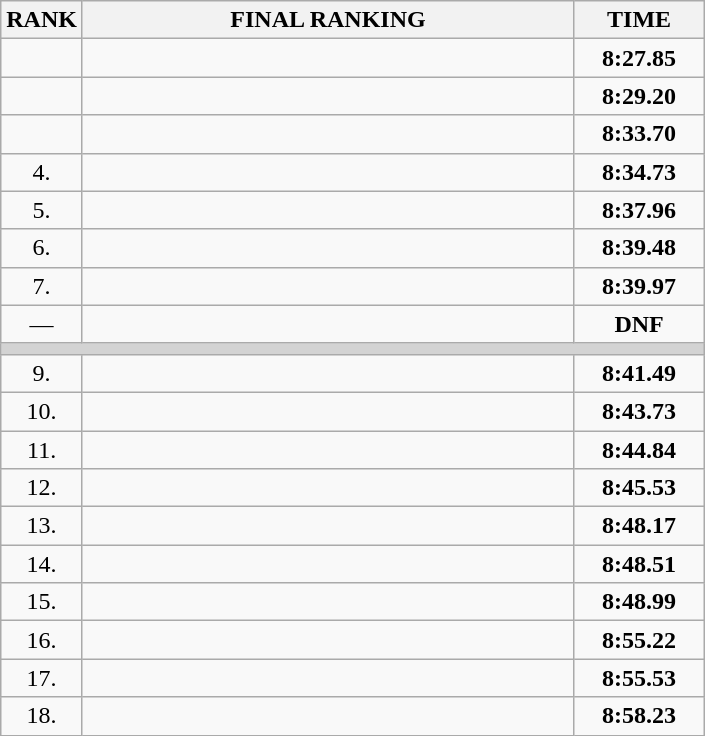<table class="wikitable">
<tr>
<th>RANK</th>
<th style="width: 20em">FINAL RANKING</th>
<th style="width: 5em">TIME</th>
</tr>
<tr>
<td align="center"></td>
<td></td>
<td align="center"><strong>8:27.85</strong></td>
</tr>
<tr>
<td align="center"></td>
<td></td>
<td align="center"><strong>8:29.20</strong></td>
</tr>
<tr>
<td align="center"></td>
<td></td>
<td align="center"><strong>8:33.70</strong></td>
</tr>
<tr>
<td align="center">4.</td>
<td></td>
<td align="center"><strong>8:34.73</strong></td>
</tr>
<tr>
<td align="center">5.</td>
<td></td>
<td align="center"><strong>8:37.96</strong></td>
</tr>
<tr>
<td align="center">6.</td>
<td></td>
<td align="center"><strong>8:39.48</strong></td>
</tr>
<tr>
<td align="center">7.</td>
<td></td>
<td align="center"><strong>8:39.97</strong></td>
</tr>
<tr>
<td align="center">—</td>
<td></td>
<td align="center"><strong>DNF</strong></td>
</tr>
<tr>
<td colspan=3 bgcolor=lightgray></td>
</tr>
<tr>
<td align="center">9.</td>
<td></td>
<td align="center"><strong>8:41.49 </strong></td>
</tr>
<tr>
<td align="center">10.</td>
<td></td>
<td align="center"><strong>8:43.73 </strong></td>
</tr>
<tr>
<td align="center">11.</td>
<td></td>
<td align="center"><strong>8:44.84 </strong></td>
</tr>
<tr>
<td align="center">12.</td>
<td></td>
<td align="center"><strong>8:45.53 </strong></td>
</tr>
<tr>
<td align="center">13.</td>
<td></td>
<td align="center"><strong>8:48.17 </strong></td>
</tr>
<tr>
<td align="center">14.</td>
<td></td>
<td align="center"><strong>8:48.51 </strong></td>
</tr>
<tr>
<td align="center">15.</td>
<td></td>
<td align="center"><strong>8:48.99 </strong></td>
</tr>
<tr>
<td align="center">16.</td>
<td></td>
<td align="center"><strong>8:55.22 </strong></td>
</tr>
<tr>
<td align="center">17.</td>
<td></td>
<td align="center"><strong>8:55.53 </strong></td>
</tr>
<tr>
<td align="center">18.</td>
<td></td>
<td align="center"><strong>8:58.23 </strong></td>
</tr>
</table>
